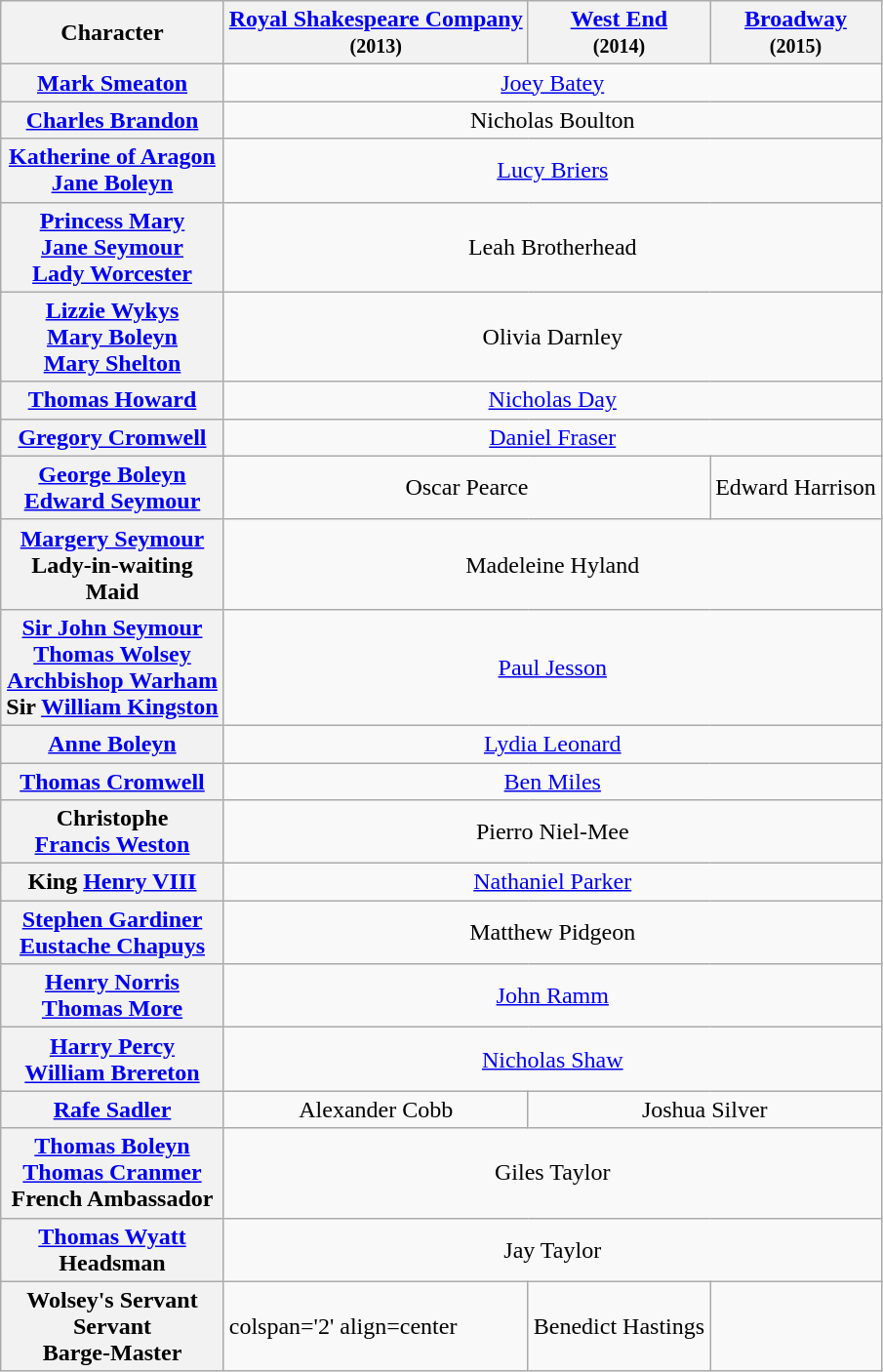<table class="wikitable" style="width:1000;">
<tr>
<th>Character</th>
<th><a href='#'>Royal Shakespeare Company</a><br><small>(2013)</small></th>
<th><a href='#'>West End</a><br><small>(2014)</small></th>
<th><a href='#'>Broadway</a><br><small>(2015)</small></th>
</tr>
<tr>
<th><a href='#'>Mark Smeaton</a></th>
<td colspan='3' align=center><a href='#'>Joey Batey</a></td>
</tr>
<tr>
<th><a href='#'>Charles Brandon</a></th>
<td colspan='3' align=center>Nicholas Boulton</td>
</tr>
<tr>
<th><a href='#'>Katherine of Aragon</a><br><a href='#'>Jane Boleyn</a></th>
<td colspan='3' align=center><a href='#'>Lucy Briers</a></td>
</tr>
<tr>
<th><a href='#'>Princess Mary</a><br><a href='#'>Jane Seymour</a><br><a href='#'>Lady Worcester</a></th>
<td colspan='3' align=center>Leah Brotherhead</td>
</tr>
<tr>
<th><a href='#'>Lizzie Wykys</a><br><a href='#'>Mary Boleyn</a><br><a href='#'>Mary Shelton</a></th>
<td colspan='3' align=center>Olivia Darnley</td>
</tr>
<tr>
<th><a href='#'>Thomas Howard</a></th>
<td colspan='3' align=center><a href='#'>Nicholas Day</a></td>
</tr>
<tr>
<th><a href='#'>Gregory Cromwell</a></th>
<td colspan='3' align=center><a href='#'>Daniel Fraser</a></td>
</tr>
<tr>
<th><a href='#'>George Boleyn</a><br><a href='#'>Edward Seymour</a></th>
<td colspan='2' align=center>Oscar Pearce</td>
<td colspan='1' align=center>Edward Harrison</td>
</tr>
<tr>
<th><a href='#'>Margery Seymour</a><br>Lady-in-waiting<br>Maid</th>
<td colspan='3' align=center>Madeleine Hyland</td>
</tr>
<tr>
<th><a href='#'>Sir John Seymour</a><br><a href='#'>Thomas Wolsey</a><br><a href='#'>Archbishop Warham</a><br>Sir <a href='#'>William Kingston</a></th>
<td colspan='3' align=center><a href='#'>Paul Jesson</a></td>
</tr>
<tr>
<th><a href='#'>Anne Boleyn</a></th>
<td colspan='3' align=center><a href='#'>Lydia Leonard</a></td>
</tr>
<tr>
<th><a href='#'>Thomas Cromwell</a></th>
<td colspan='3' align=center><a href='#'>Ben Miles</a></td>
</tr>
<tr>
<th>Christophe<br><a href='#'>Francis Weston</a></th>
<td colspan='3' align=center>Pierro Niel-Mee</td>
</tr>
<tr>
<th>King <a href='#'>Henry VIII</a></th>
<td colspan='3' align=center><a href='#'>Nathaniel Parker</a></td>
</tr>
<tr>
<th><a href='#'>Stephen Gardiner</a><br><a href='#'>Eustache Chapuys</a></th>
<td colspan='3' align=center>Matthew Pidgeon</td>
</tr>
<tr>
<th><a href='#'>Henry Norris</a><br><a href='#'>Thomas More</a></th>
<td colspan='3' align=center><a href='#'>John Ramm</a></td>
</tr>
<tr>
<th><a href='#'>Harry Percy</a><br><a href='#'>William Brereton</a></th>
<td colspan='3' align=center><a href='#'>Nicholas Shaw</a></td>
</tr>
<tr>
<th><a href='#'>Rafe Sadler</a></th>
<td colspan='1' align=center>Alexander Cobb</td>
<td colspan='2' align=center>Joshua Silver</td>
</tr>
<tr>
<th><a href='#'>Thomas Boleyn</a><br><a href='#'>Thomas Cranmer</a><br>French Ambassador</th>
<td colspan='3' align=center>Giles Taylor</td>
</tr>
<tr>
<th><a href='#'>Thomas Wyatt</a><br>Headsman</th>
<td colspan='3' align=center>Jay Taylor</td>
</tr>
<tr>
<th>Wolsey's Servant<br>Servant<br>Barge-Master</th>
<td>colspan='2' align=center </td>
<td colspan='1' align=center>Benedict Hastings</td>
</tr>
</table>
